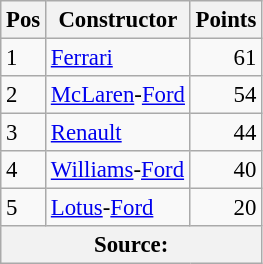<table class="wikitable" style="font-size: 95%;">
<tr>
<th>Pos</th>
<th>Constructor</th>
<th>Points</th>
</tr>
<tr>
<td>1</td>
<td> <a href='#'>Ferrari</a></td>
<td align="right">61</td>
</tr>
<tr>
<td>2</td>
<td> <a href='#'>McLaren</a>-<a href='#'>Ford</a></td>
<td align="right">54</td>
</tr>
<tr>
<td>3</td>
<td> <a href='#'>Renault</a></td>
<td align="right">44</td>
</tr>
<tr>
<td>4</td>
<td> <a href='#'>Williams</a>-<a href='#'>Ford</a></td>
<td align="right">40</td>
</tr>
<tr>
<td>5</td>
<td> <a href='#'>Lotus</a>-<a href='#'>Ford</a></td>
<td align="right">20</td>
</tr>
<tr>
<th colspan=4>Source: </th>
</tr>
</table>
